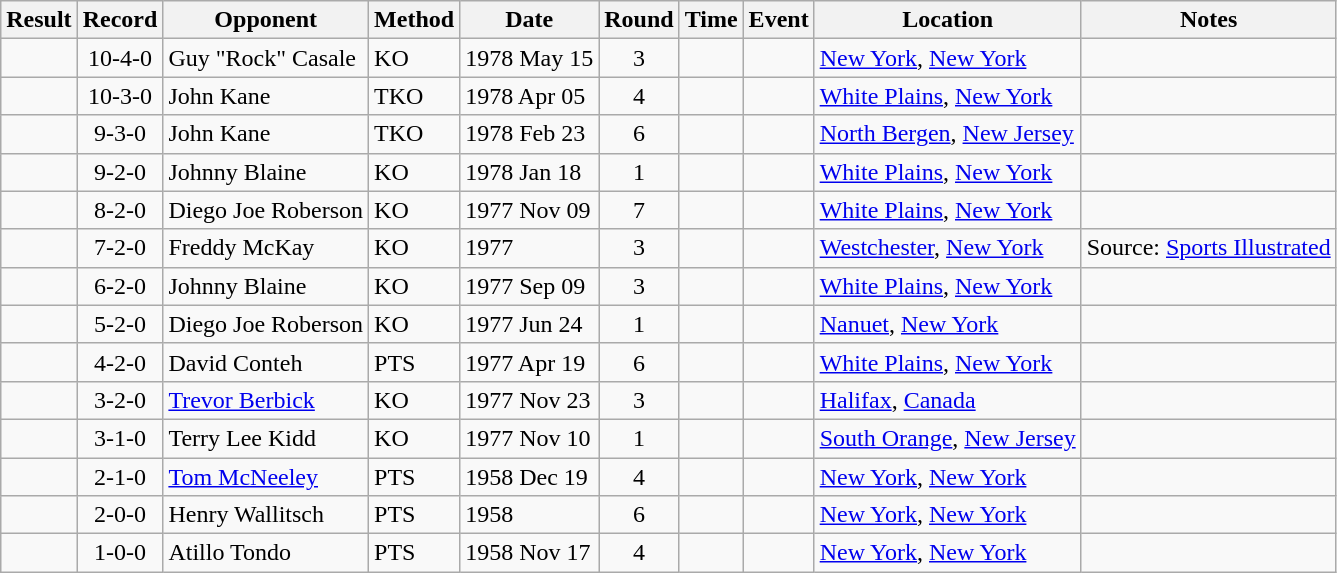<table class="wikitable sortable">
<tr>
<th scope="col">Result</th>
<th scope="col">Record</th>
<th scope="col">Opponent</th>
<th scope="col">Method</th>
<th scope="col">Date</th>
<th scope="col">Round</th>
<th scope="col">Time</th>
<th scope="col">Event</th>
<th scope="col">Location</th>
<th scope="col">Notes</th>
</tr>
<tr>
<td></td>
<td style="text-align:center;">10-4-0</td>
<td>Guy "Rock" Casale</td>
<td>KO</td>
<td>1978 May 15</td>
<td style="text-align:center;">3</td>
<td style="text-align:center;"></td>
<td></td>
<td><a href='#'>New York</a>, <a href='#'>New York</a></td>
<td></td>
</tr>
<tr>
<td></td>
<td style="text-align:center;">10-3-0</td>
<td>John Kane</td>
<td>TKO</td>
<td>1978 Apr 05</td>
<td style="text-align:center;">4</td>
<td style="text-align:center;"></td>
<td></td>
<td><a href='#'>White Plains</a>, <a href='#'>New York</a></td>
<td></td>
</tr>
<tr>
<td></td>
<td style="text-align:center;">9-3-0</td>
<td>John Kane</td>
<td>TKO</td>
<td>1978 Feb 23</td>
<td style="text-align:center;">6</td>
<td style="text-align:center;"></td>
<td></td>
<td><a href='#'>North Bergen</a>, <a href='#'>New Jersey</a></td>
<td></td>
</tr>
<tr>
<td></td>
<td style="text-align:center;">9-2-0</td>
<td>Johnny Blaine</td>
<td>KO</td>
<td>1978 Jan 18</td>
<td style="text-align:center;">1</td>
<td style="text-align:center;"></td>
<td></td>
<td><a href='#'>White Plains</a>, <a href='#'>New York</a></td>
<td></td>
</tr>
<tr>
<td></td>
<td style="text-align:center;">8-2-0</td>
<td>Diego Joe Roberson</td>
<td>KO</td>
<td>1977 Nov 09</td>
<td style="text-align:center;">7</td>
<td style="text-align:center;"></td>
<td></td>
<td><a href='#'>White Plains</a>, <a href='#'>New York</a></td>
<td></td>
</tr>
<tr>
<td></td>
<td style="text-align:center;">7-2-0</td>
<td>Freddy McKay</td>
<td>KO</td>
<td>1977</td>
<td style="text-align:center;">3</td>
<td style="text-align:center;"></td>
<td></td>
<td><a href='#'>Westchester</a>, <a href='#'>New York</a></td>
<td>Source: <a href='#'>Sports Illustrated</a></td>
</tr>
<tr>
<td></td>
<td style="text-align:center;">6-2-0</td>
<td>Johnny Blaine</td>
<td>KO</td>
<td>1977 Sep 09</td>
<td style="text-align:center;">3</td>
<td style="text-align:center;"></td>
<td></td>
<td><a href='#'>White Plains</a>, <a href='#'>New York</a></td>
<td></td>
</tr>
<tr>
<td></td>
<td style="text-align:center;">5-2-0</td>
<td>Diego Joe Roberson</td>
<td>KO</td>
<td>1977 Jun 24</td>
<td style="text-align:center;">1</td>
<td style="text-align:center;"></td>
<td></td>
<td><a href='#'>Nanuet</a>, <a href='#'>New York</a></td>
<td></td>
</tr>
<tr>
<td></td>
<td style="text-align:center;">4-2-0</td>
<td>David Conteh</td>
<td>PTS</td>
<td>1977 Apr 19</td>
<td style="text-align:center;">6</td>
<td style="text-align:center;"></td>
<td></td>
<td><a href='#'>White Plains</a>, <a href='#'>New York</a></td>
<td></td>
</tr>
<tr>
<td></td>
<td style="text-align:center;">3-2-0</td>
<td><a href='#'>Trevor Berbick</a></td>
<td>KO</td>
<td>1977 Nov 23</td>
<td style="text-align:center;">3</td>
<td style="text-align:center;"></td>
<td></td>
<td><a href='#'>Halifax</a>, <a href='#'>Canada</a></td>
<td></td>
</tr>
<tr>
<td></td>
<td style="text-align:center;">3-1-0</td>
<td>Terry Lee Kidd</td>
<td>KO</td>
<td>1977 Nov 10</td>
<td style="text-align:center;">1</td>
<td style="text-align:center;"></td>
<td></td>
<td><a href='#'>South Orange</a>, <a href='#'>New Jersey</a></td>
<td></td>
</tr>
<tr>
<td></td>
<td style="text-align:center;">2-1-0</td>
<td><a href='#'>Tom McNeeley</a></td>
<td>PTS</td>
<td>1958 Dec 19</td>
<td style="text-align:center;">4</td>
<td style="text-align:center;"></td>
<td></td>
<td><a href='#'>New York</a>, <a href='#'>New York</a></td>
<td></td>
</tr>
<tr>
<td></td>
<td style="text-align:center;">2-0-0</td>
<td>Henry Wallitsch</td>
<td>PTS</td>
<td>1958</td>
<td style="text-align:center;">6</td>
<td style="text-align:center;"></td>
<td></td>
<td><a href='#'>New York</a>, <a href='#'>New York</a></td>
<td></td>
</tr>
<tr>
<td></td>
<td style="text-align:center;">1-0-0</td>
<td>Atillo Tondo</td>
<td>PTS</td>
<td>1958 Nov 17</td>
<td style="text-align:center;">4</td>
<td style="text-align:center;"></td>
<td></td>
<td><a href='#'>New York</a>, <a href='#'>New York</a></td>
<td></td>
</tr>
</table>
